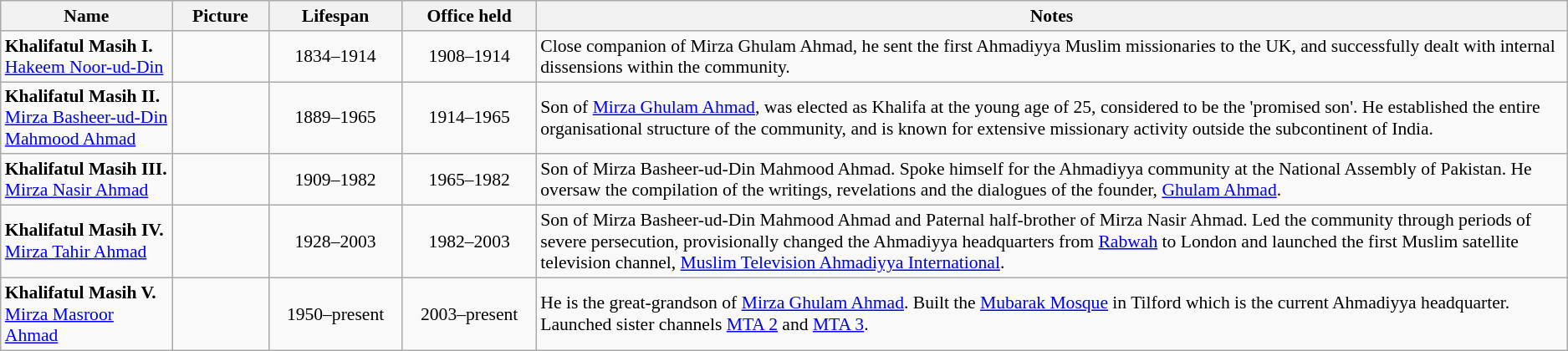<table class="wikitable" style="font-size: 90%">
<tr>
<th width=130px>Name</th>
<th width=70px>Picture</th>
<th width=100px>Lifespan</th>
<th width=100px>Office held</th>
<th>Notes</th>
</tr>
<tr ---->
<td><strong>Khalifatul Masih I.</strong><br><a href='#'>Hakeem Noor-ud-Din</a></td>
<td></td>
<td align=center>1834–1914</td>
<td align=center>1908–1914</td>
<td>Close companion of Mirza Ghulam Ahmad, he sent the first Ahmadiyya Muslim missionaries to the UK, and successfully dealt with internal dissensions within the community.</td>
</tr>
<tr>
<td><strong>Khalifatul Masih II.</strong><br><a href='#'>Mirza Basheer-ud-Din Mahmood Ahmad</a></td>
<td></td>
<td align=center>1889–1965</td>
<td align=center>1914–1965</td>
<td>Son of <a href='#'>Mirza Ghulam Ahmad</a>, was elected as Khalifa at the young age of 25, considered to be the 'promised son'. He established the entire organisational structure of the community, and is known for extensive missionary activity outside the subcontinent of India.</td>
</tr>
<tr>
<td><strong>Khalifatul Masih III.</strong><br><a href='#'>Mirza Nasir Ahmad</a></td>
<td></td>
<td align=center>1909–1982</td>
<td align=center>1965–1982</td>
<td>Son of Mirza Basheer-ud-Din Mahmood Ahmad. Spoke himself for the Ahmadiyya community at the National Assembly of Pakistan. He oversaw the compilation of the writings, revelations and the dialogues of the founder, <a href='#'>Ghulam Ahmad</a>.</td>
</tr>
<tr>
<td><strong>Khalifatul Masih IV.</strong><br><a href='#'>Mirza Tahir Ahmad</a></td>
<td></td>
<td align=center>1928–2003</td>
<td align=center>1982–2003</td>
<td>Son of Mirza Basheer-ud-Din Mahmood Ahmad and Paternal half-brother of Mirza Nasir Ahmad.  Led the community through periods of severe persecution, provisionally changed the Ahmadiyya headquarters from <a href='#'>Rabwah</a> to London and launched the first Muslim satellite television channel, <a href='#'>Muslim Television Ahmadiyya International</a>.</td>
</tr>
<tr>
<td><strong>Khalifatul Masih V.</strong><br><a href='#'>Mirza Masroor Ahmad</a></td>
<td></td>
<td align=center>1950–present</td>
<td align=center>2003–present</td>
<td>He is the great-grandson of <a href='#'>Mirza Ghulam Ahmad</a>. Built the <a href='#'>Mubarak Mosque</a> in Tilford which is the current Ahmadiyya headquarter. Launched sister channels <a href='#'>MTA 2</a> and <a href='#'>MTA 3</a>.</td>
</tr>
</table>
